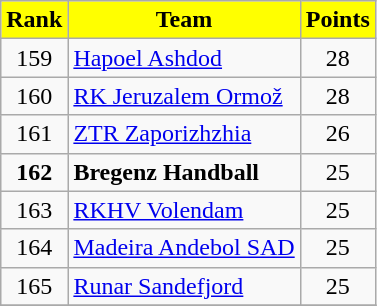<table class="wikitable" style="text-align: center">
<tr>
<th style="color:#000000; background:#FFFF00">Rank</th>
<th style="color:#000000; background:#FFFF00">Team</th>
<th style="color:#000000; background:#FFFF00">Points</th>
</tr>
<tr>
<td>159</td>
<td align=left> <a href='#'>Hapoel Ashdod</a></td>
<td>28</td>
</tr>
<tr>
<td>160</td>
<td align=left> <a href='#'>RK Jeruzalem Ormož</a></td>
<td>28</td>
</tr>
<tr>
<td>161</td>
<td align=left> <a href='#'>ZTR Zaporizhzhia</a></td>
<td>26</td>
</tr>
<tr>
<td><strong>162</strong></td>
<td align=left> <strong>Bregenz Handball</strong></td>
<td>25</td>
</tr>
<tr>
<td>163</td>
<td align=left> <a href='#'>RKHV Volendam</a></td>
<td>25</td>
</tr>
<tr>
<td>164</td>
<td align=left> <a href='#'>Madeira Andebol SAD</a></td>
<td>25</td>
</tr>
<tr>
<td>165</td>
<td align=left> <a href='#'>Runar Sandefjord</a></td>
<td>25</td>
</tr>
<tr>
</tr>
</table>
